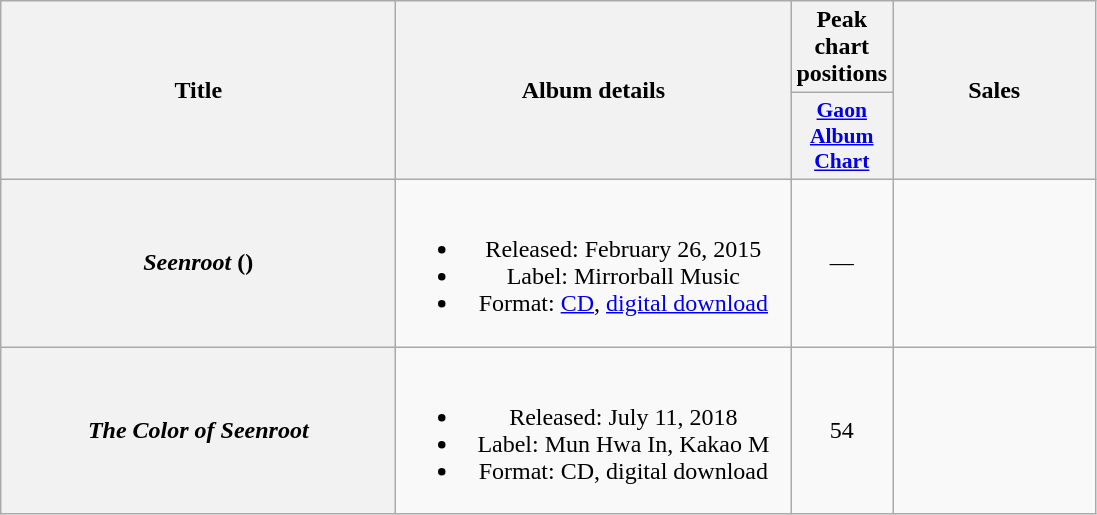<table class="wikitable plainrowheaders" style="text-align:center;" border="1">
<tr>
<th scope="col" rowspan="2" style="width:16em;">Title</th>
<th scope="col" rowspan="2" style="width:16em;">Album details</th>
<th scope="col">Peak chart positions</th>
<th scope="col" rowspan="2" style="width:8em;">Sales</th>
</tr>
<tr>
<th scope="col" style="width:2.2em;font-size:90%;"><a href='#'>Gaon Album Chart</a><br></th>
</tr>
<tr>
<th scope="row"><em>Seenroot</em> ()</th>
<td><br><ul><li>Released: February 26, 2015</li><li>Label: Mirrorball Music</li><li>Format: <a href='#'>CD</a>, <a href='#'>digital download</a></li></ul></td>
<td>—</td>
<td></td>
</tr>
<tr>
<th scope="row"><em>The Color of Seenroot</em></th>
<td><br><ul><li>Released: July 11, 2018</li><li>Label: Mun Hwa In, Kakao M</li><li>Format: CD, digital download</li></ul></td>
<td>54</td>
<td></td>
</tr>
</table>
